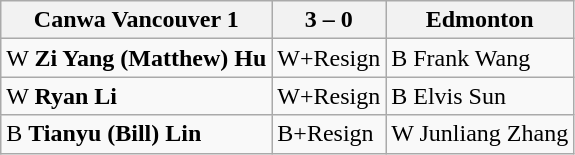<table class="wikitable">
<tr>
<th>Canwa Vancouver 1</th>
<th>3 – 0</th>
<th>Edmonton</th>
</tr>
<tr>
<td>W <strong>Zi Yang (Matthew) Hu</strong></td>
<td>W+Resign</td>
<td>B Frank Wang</td>
</tr>
<tr>
<td>W <strong>Ryan Li</strong></td>
<td>W+Resign</td>
<td>B Elvis Sun</td>
</tr>
<tr>
<td>B <strong>Tianyu (Bill) Lin</strong></td>
<td>B+Resign</td>
<td>W Junliang Zhang</td>
</tr>
</table>
